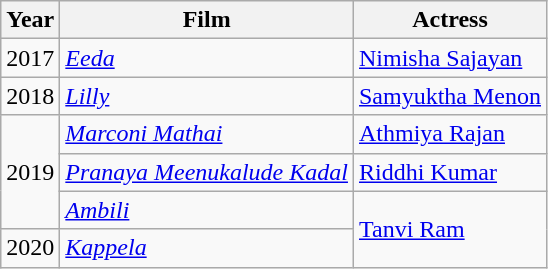<table class="wikitable sortable">
<tr>
<th>Year</th>
<th>Film</th>
<th>Actress</th>
</tr>
<tr>
<td>2017</td>
<td><em><a href='#'>Eeda</a></em></td>
<td><a href='#'>Nimisha Sajayan</a></td>
</tr>
<tr>
<td>2018</td>
<td><em><a href='#'>Lilly</a></em></td>
<td><a href='#'>Samyuktha Menon</a></td>
</tr>
<tr>
<td rowspan='3'>2019</td>
<td><em><a href='#'>Marconi Mathai</a></em></td>
<td><a href='#'>Athmiya Rajan</a></td>
</tr>
<tr>
<td><em><a href='#'>Pranaya Meenukalude Kadal</a></em></td>
<td><a href='#'>Riddhi Kumar</a></td>
</tr>
<tr>
<td><em><a href='#'>Ambili</a></em></td>
<td rowspan='2'><a href='#'>Tanvi Ram</a></td>
</tr>
<tr>
<td>2020</td>
<td><em><a href='#'>Kappela</a></em></td>
</tr>
</table>
